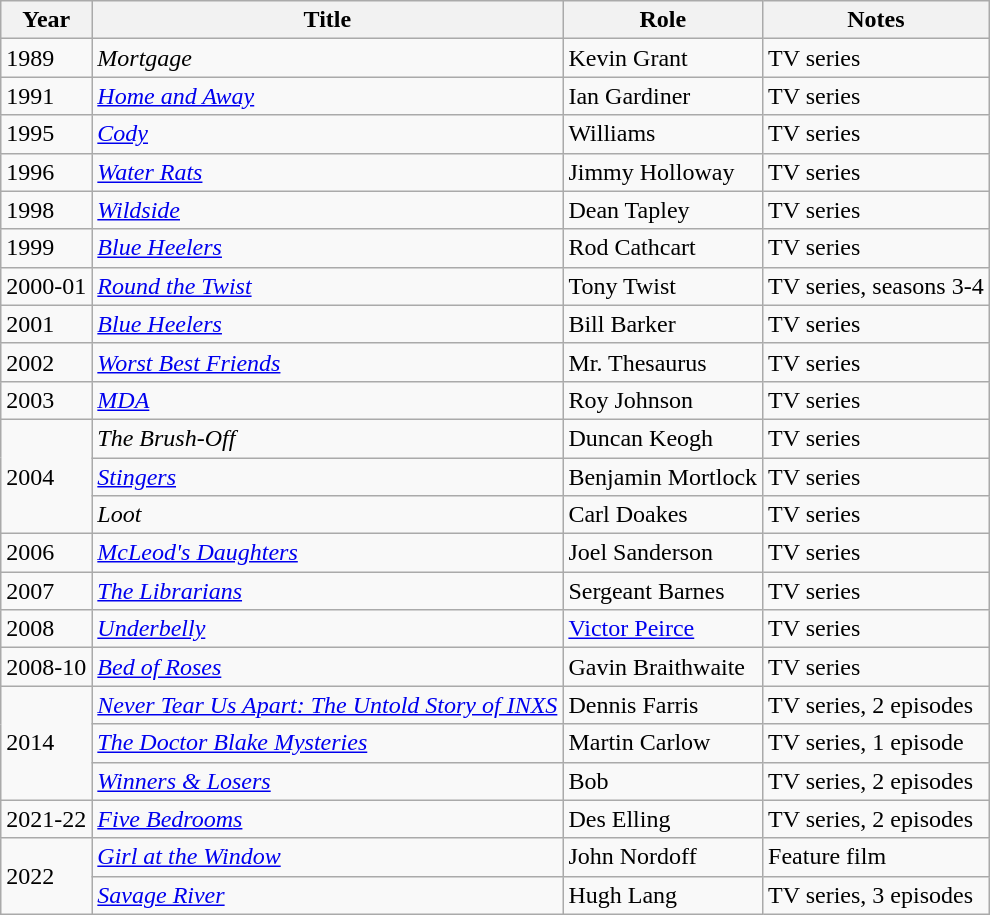<table class="wikitable">
<tr>
<th>Year</th>
<th>Title</th>
<th>Role</th>
<th>Notes</th>
</tr>
<tr>
<td>1989</td>
<td><em>Mortgage</em></td>
<td>Kevin Grant</td>
<td>TV series</td>
</tr>
<tr>
<td>1991</td>
<td><em><a href='#'>Home and Away</a></em></td>
<td>Ian Gardiner</td>
<td>TV series</td>
</tr>
<tr>
<td>1995</td>
<td><em><a href='#'>Cody</a></em></td>
<td>Williams</td>
<td>TV series</td>
</tr>
<tr>
<td>1996</td>
<td><em><a href='#'>Water Rats</a></em></td>
<td>Jimmy Holloway</td>
<td>TV series</td>
</tr>
<tr>
<td>1998</td>
<td><em><a href='#'>Wildside</a></em></td>
<td>Dean Tapley</td>
<td>TV series</td>
</tr>
<tr>
<td>1999</td>
<td><em><a href='#'>Blue Heelers</a></em></td>
<td>Rod Cathcart</td>
<td>TV series</td>
</tr>
<tr>
<td>2000-01</td>
<td><em><a href='#'>Round the Twist</a></em> </td>
<td>Tony Twist</td>
<td>TV series, seasons 3-4</td>
</tr>
<tr>
<td>2001</td>
<td><em><a href='#'>Blue Heelers</a></em></td>
<td>Bill Barker</td>
<td>TV series</td>
</tr>
<tr>
<td>2002</td>
<td><em><a href='#'>Worst Best Friends</a></em></td>
<td>Mr. Thesaurus</td>
<td>TV series</td>
</tr>
<tr>
<td>2003</td>
<td><em><a href='#'>MDA</a></em></td>
<td>Roy Johnson</td>
<td>TV series</td>
</tr>
<tr>
<td rowspan="3">2004</td>
<td><em>The Brush-Off</em></td>
<td>Duncan Keogh</td>
<td>TV series</td>
</tr>
<tr>
<td><em><a href='#'>Stingers</a></em></td>
<td>Benjamin Mortlock</td>
<td>TV series</td>
</tr>
<tr>
<td><em>Loot</em></td>
<td>Carl Doakes</td>
<td>TV series</td>
</tr>
<tr>
<td>2006</td>
<td><em><a href='#'>McLeod's Daughters</a></em></td>
<td>Joel Sanderson</td>
<td>TV series</td>
</tr>
<tr>
<td>2007</td>
<td><em><a href='#'>The Librarians</a></em></td>
<td>Sergeant Barnes</td>
<td>TV series</td>
</tr>
<tr>
<td>2008</td>
<td><em><a href='#'>Underbelly</a></em></td>
<td><a href='#'>Victor Peirce</a></td>
<td>TV series</td>
</tr>
<tr>
<td>2008-10</td>
<td><em><a href='#'>Bed of Roses</a></em></td>
<td>Gavin Braithwaite</td>
<td>TV series</td>
</tr>
<tr>
<td rowspan="3">2014</td>
<td><a href='#'><em>Never Tear Us Apart: The Untold Story of INXS</em></a></td>
<td>Dennis Farris</td>
<td>TV series, 2 episodes</td>
</tr>
<tr>
<td><em><a href='#'>The Doctor Blake Mysteries</a></em></td>
<td>Martin Carlow</td>
<td>TV series, 1 episode</td>
</tr>
<tr>
<td><em><a href='#'>Winners & Losers</a></em></td>
<td>Bob</td>
<td>TV series, 2 episodes</td>
</tr>
<tr>
<td>2021-22</td>
<td><em><a href='#'>Five Bedrooms</a></em></td>
<td>Des Elling</td>
<td>TV series, 2 episodes</td>
</tr>
<tr>
<td rowspan="2">2022</td>
<td><em><a href='#'>Girl at the Window</a></em></td>
<td>John Nordoff</td>
<td>Feature film</td>
</tr>
<tr>
<td><a href='#'><em>Savage River</em></a></td>
<td>Hugh Lang</td>
<td>TV series, 3 episodes</td>
</tr>
</table>
